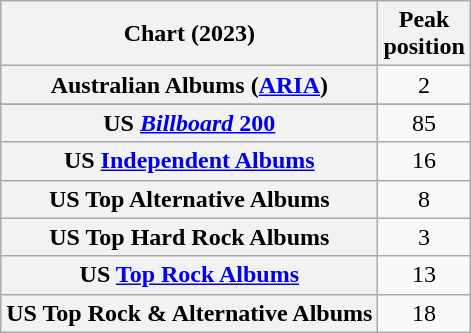<table class="wikitable sortable plainrowheaders" style="text-align:center;">
<tr>
<th scope="col">Chart (2023)</th>
<th scope="col">Peak<br>position</th>
</tr>
<tr>
<th scope="row">Australian Albums (<a href='#'>ARIA</a>)</th>
<td>2</td>
</tr>
<tr>
</tr>
<tr>
</tr>
<tr>
</tr>
<tr>
</tr>
<tr>
</tr>
<tr>
<th scope="row">US <a href='#'><em>Billboard</em> 200</a></th>
<td>85</td>
</tr>
<tr>
<th scope="row">US <a href='#'>Independent Albums</a></th>
<td>16</td>
</tr>
<tr>
<th scope="row">US Top Alternative Albums</th>
<td>8</td>
</tr>
<tr>
<th scope="row">US Top Hard Rock Albums</th>
<td>3</td>
</tr>
<tr>
<th scope="row">US <a href='#'>Top Rock Albums</a></th>
<td>13</td>
</tr>
<tr>
<th scope="row">US Top Rock & Alternative Albums</th>
<td>18</td>
</tr>
</table>
